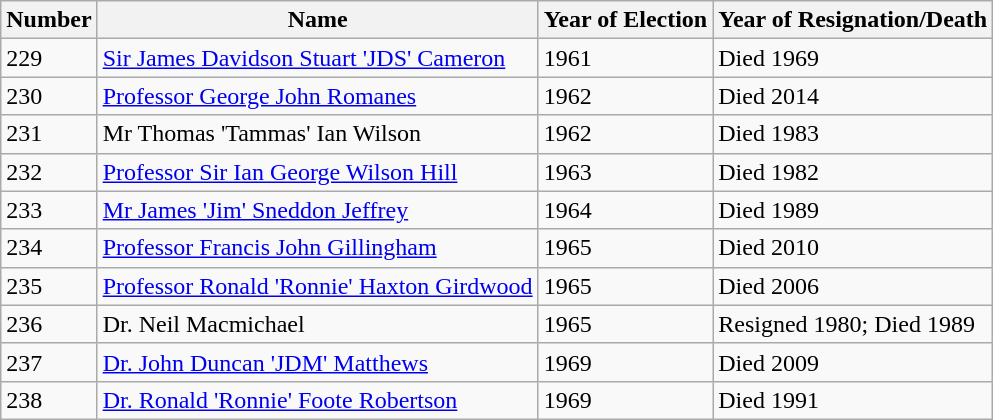<table class="wikitable">
<tr>
<th>Number</th>
<th>Name</th>
<th>Year of Election</th>
<th>Year of Resignation/Death</th>
</tr>
<tr>
<td>229</td>
<td><a href='#'>Sir James Davidson Stuart 'JDS' Cameron</a></td>
<td>1961</td>
<td>Died 1969</td>
</tr>
<tr>
<td>230</td>
<td><a href='#'>Professor George John Romanes</a></td>
<td>1962</td>
<td>Died 2014</td>
</tr>
<tr>
<td>231</td>
<td>Mr Thomas 'Tammas' Ian Wilson</td>
<td>1962</td>
<td>Died 1983</td>
</tr>
<tr>
<td>232</td>
<td><a href='#'>Professor Sir Ian George Wilson Hill</a></td>
<td>1963</td>
<td>Died 1982</td>
</tr>
<tr>
<td>233</td>
<td><a href='#'>Mr James 'Jim' Sneddon Jeffrey</a></td>
<td>1964</td>
<td>Died 1989</td>
</tr>
<tr>
<td>234</td>
<td><a href='#'>Professor Francis John Gillingham</a></td>
<td>1965</td>
<td>Died 2010</td>
</tr>
<tr>
<td>235</td>
<td><a href='#'>Professor Ronald 'Ronnie' Haxton Girdwood</a></td>
<td>1965</td>
<td>Died 2006</td>
</tr>
<tr>
<td>236</td>
<td>Dr. Neil Macmichael</td>
<td>1965</td>
<td>Resigned 1980; Died 1989</td>
</tr>
<tr>
<td>237</td>
<td><a href='#'>Dr. John Duncan 'JDM' Matthews</a></td>
<td>1969</td>
<td>Died 2009</td>
</tr>
<tr>
<td>238</td>
<td><a href='#'>Dr. Ronald 'Ronnie' Foote Robertson</a></td>
<td>1969</td>
<td>Died 1991</td>
</tr>
</table>
